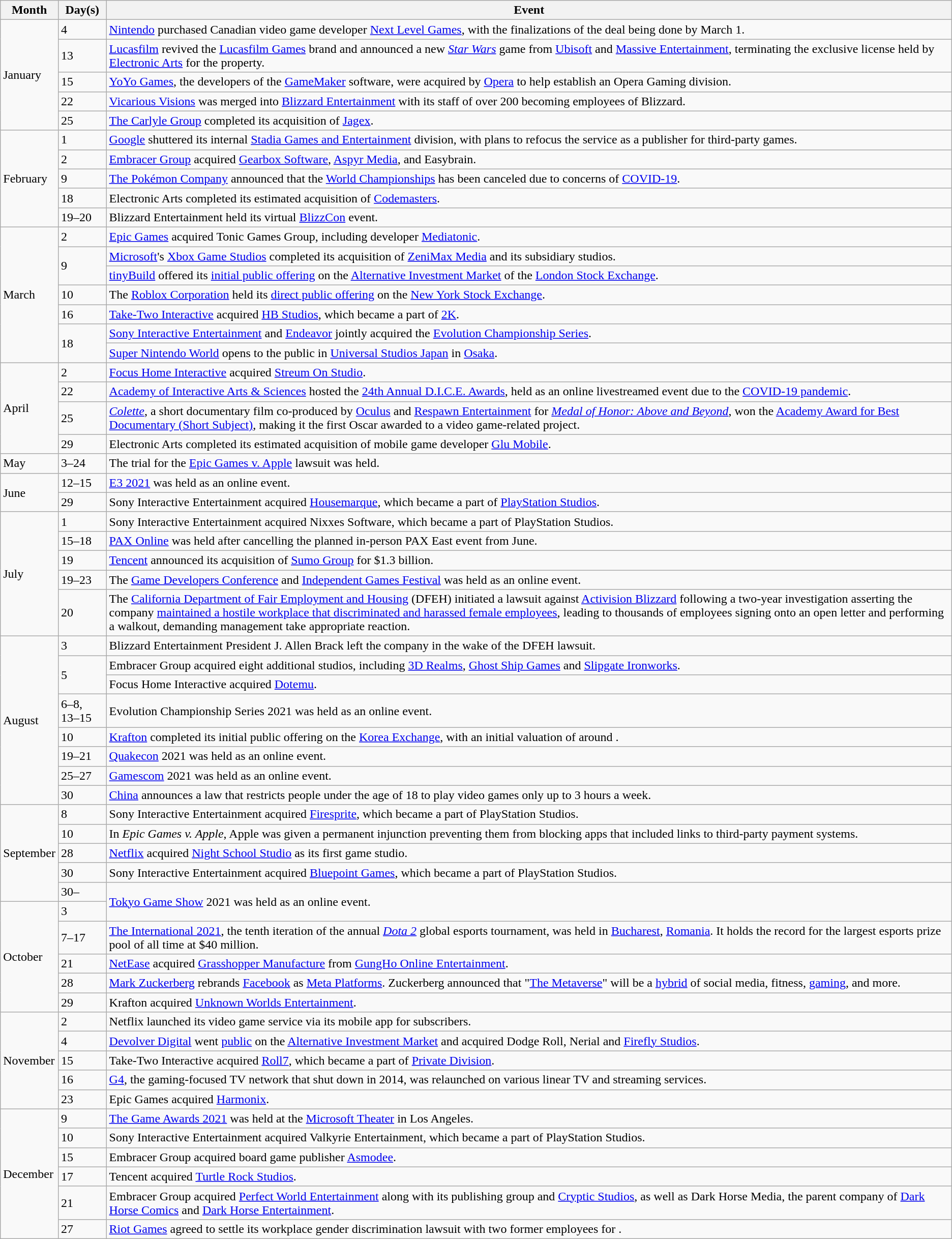<table class="wikitable">
<tr>
<th>Month</th>
<th>Day(s)</th>
<th>Event</th>
</tr>
<tr>
<td rowspan="5">January</td>
<td>4</td>
<td><a href='#'>Nintendo</a> purchased Canadian video game developer <a href='#'>Next Level Games</a>, with the finalizations of the deal being done by March 1.</td>
</tr>
<tr>
<td>13</td>
<td><a href='#'>Lucasfilm</a> revived the <a href='#'>Lucasfilm Games</a> brand and announced a new <em><a href='#'>Star Wars</a></em> game from <a href='#'>Ubisoft</a> and <a href='#'>Massive Entertainment</a>, terminating the exclusive license held by <a href='#'>Electronic Arts</a> for the property.</td>
</tr>
<tr>
<td>15</td>
<td><a href='#'>YoYo Games</a>, the developers of the <a href='#'>GameMaker</a> software, were acquired by <a href='#'>Opera</a> to help establish an Opera Gaming division.</td>
</tr>
<tr>
<td>22</td>
<td><a href='#'>Vicarious Visions</a> was merged into <a href='#'>Blizzard Entertainment</a> with its staff of over 200 becoming employees of Blizzard.</td>
</tr>
<tr>
<td>25</td>
<td><a href='#'>The Carlyle Group</a> completed its acquisition of <a href='#'>Jagex</a>.</td>
</tr>
<tr>
<td rowspan="5">February</td>
<td>1</td>
<td><a href='#'>Google</a> shuttered its internal <a href='#'>Stadia Games and Entertainment</a> division, with plans to refocus the service as a publisher for third-party games.</td>
</tr>
<tr>
<td>2</td>
<td><a href='#'>Embracer Group</a> acquired <a href='#'>Gearbox Software</a>, <a href='#'>Aspyr Media</a>, and Easybrain.</td>
</tr>
<tr>
<td>9</td>
<td><a href='#'>The Pokémon Company</a> announced that the <a href='#'>World Championships</a> has been canceled due to concerns of <a href='#'>COVID-19</a>.</td>
</tr>
<tr>
<td>18</td>
<td>Electronic Arts completed its estimated  acquisition of <a href='#'>Codemasters</a>.</td>
</tr>
<tr>
<td>19–20</td>
<td>Blizzard Entertainment held its virtual <a href='#'>BlizzCon</a> event.</td>
</tr>
<tr>
<td rowspan="7">March</td>
<td>2</td>
<td><a href='#'>Epic Games</a> acquired Tonic Games Group, including developer <a href='#'>Mediatonic</a>.</td>
</tr>
<tr>
<td rowspan="2">9</td>
<td><a href='#'>Microsoft</a>'s <a href='#'>Xbox Game Studios</a> completed its acquisition of <a href='#'>ZeniMax Media</a> and its subsidiary studios.</td>
</tr>
<tr>
<td><a href='#'>tinyBuild</a> offered its <a href='#'>initial public offering</a> on the <a href='#'>Alternative Investment Market</a> of the <a href='#'>London Stock Exchange</a>.</td>
</tr>
<tr>
<td>10</td>
<td>The <a href='#'>Roblox Corporation</a> held its <a href='#'>direct public offering</a> on the <a href='#'>New York Stock Exchange</a>.</td>
</tr>
<tr>
<td>16</td>
<td><a href='#'>Take-Two Interactive</a> acquired <a href='#'>HB Studios</a>, which became a part of <a href='#'>2K</a>.</td>
</tr>
<tr>
<td rowspan="2">18</td>
<td><a href='#'>Sony Interactive Entertainment</a> and <a href='#'>Endeavor</a> jointly acquired the <a href='#'>Evolution Championship Series</a>.</td>
</tr>
<tr>
<td><a href='#'>Super Nintendo World</a> opens to the public in <a href='#'>Universal Studios Japan</a> in <a href='#'>Osaka</a>.</td>
</tr>
<tr>
<td rowspan="4">April</td>
<td>2</td>
<td><a href='#'>Focus Home Interactive</a> acquired <a href='#'>Streum On Studio</a>.</td>
</tr>
<tr>
<td>22</td>
<td><a href='#'>Academy of Interactive Arts & Sciences</a> hosted the <a href='#'>24th Annual D.I.C.E. Awards</a>, held as an online livestreamed event due to the <a href='#'>COVID-19 pandemic</a>.</td>
</tr>
<tr>
<td>25</td>
<td><em><a href='#'>Colette</a></em>, a short documentary film co-produced by <a href='#'>Oculus</a> and <a href='#'>Respawn Entertainment</a> for <em><a href='#'>Medal of Honor: Above and Beyond</a></em>, won the <a href='#'>Academy Award for Best Documentary (Short Subject)</a>, making it the first Oscar awarded to a video game-related project.</td>
</tr>
<tr>
<td>29</td>
<td>Electronic Arts completed its estimated  acquisition of mobile game developer <a href='#'>Glu Mobile</a>.</td>
</tr>
<tr>
<td>May</td>
<td>3–24</td>
<td>The trial for the <a href='#'>Epic Games v. Apple</a> lawsuit was held.</td>
</tr>
<tr>
<td rowspan="2">June</td>
<td>12–15</td>
<td><a href='#'>E3 2021</a> was held as an online event.</td>
</tr>
<tr>
<td>29</td>
<td>Sony Interactive Entertainment acquired <a href='#'>Housemarque</a>, which became a part of <a href='#'>PlayStation Studios</a>.</td>
</tr>
<tr>
<td rowspan="5">July</td>
<td>1</td>
<td>Sony Interactive Entertainment acquired Nixxes Software, which became a part of PlayStation Studios.</td>
</tr>
<tr>
<td>15–18</td>
<td><a href='#'>PAX Online</a> was held after cancelling the planned in-person PAX East event from June.</td>
</tr>
<tr>
<td>19</td>
<td><a href='#'>Tencent</a> announced its acquisition of <a href='#'>Sumo Group</a> for $1.3 billion.</td>
</tr>
<tr>
<td>19–23</td>
<td>The <a href='#'>Game Developers Conference</a> and <a href='#'>Independent Games Festival</a> was held as an online event.</td>
</tr>
<tr>
<td>20</td>
<td>The <a href='#'>California Department of Fair Employment and Housing</a> (DFEH) initiated a lawsuit against <a href='#'>Activision Blizzard</a> following a two-year investigation asserting the company <a href='#'>maintained a hostile workplace that discriminated and harassed female employees</a>, leading to thousands of employees signing onto an open letter and performing a walkout, demanding management take appropriate reaction.</td>
</tr>
<tr>
<td rowspan="8">August</td>
<td>3</td>
<td>Blizzard Entertainment President J. Allen Brack left the company in the wake of the DFEH lawsuit.</td>
</tr>
<tr>
<td rowspan ="2">5</td>
<td>Embracer Group acquired eight additional studios, including <a href='#'>3D Realms</a>, <a href='#'>Ghost Ship Games</a> and <a href='#'>Slipgate Ironworks</a>.</td>
</tr>
<tr>
<td>Focus Home Interactive acquired <a href='#'>Dotemu</a>.</td>
</tr>
<tr>
<td>6–8, 13–15</td>
<td>Evolution Championship Series 2021 was held as an online event.</td>
</tr>
<tr>
<td>10</td>
<td><a href='#'>Krafton</a> completed its initial public offering on the <a href='#'>Korea Exchange</a>, with an initial valuation of around .</td>
</tr>
<tr>
<td>19–21</td>
<td><a href='#'>Quakecon</a> 2021 was held as an online event.</td>
</tr>
<tr>
<td>25–27</td>
<td><a href='#'>Gamescom</a> 2021 was held as an online event.</td>
</tr>
<tr>
<td>30</td>
<td><a href='#'>China</a> announces a law that restricts people under the age of 18 to play video games only up to 3 hours a week.</td>
</tr>
<tr>
<td rowspan="5">September</td>
<td>8</td>
<td>Sony Interactive Entertainment acquired <a href='#'>Firesprite</a>, which became a part of PlayStation Studios.</td>
</tr>
<tr>
<td>10</td>
<td>In <em>Epic Games v. Apple</em>, Apple was given a permanent injunction preventing them from blocking apps that included links to third-party payment systems.</td>
</tr>
<tr>
<td>28</td>
<td><a href='#'>Netflix</a> acquired <a href='#'>Night School Studio</a> as its first game studio.</td>
</tr>
<tr>
<td>30</td>
<td>Sony Interactive Entertainment acquired <a href='#'>Bluepoint Games</a>, which became a part of PlayStation Studios.</td>
</tr>
<tr>
<td>30–</td>
<td rowspan="2"><a href='#'>Tokyo Game Show</a> 2021 was held as an online event.</td>
</tr>
<tr>
<td rowspan="5">October</td>
<td>3</td>
</tr>
<tr>
<td>7–17</td>
<td><a href='#'>The International 2021</a>, the tenth iteration of the annual <em><a href='#'>Dota 2</a></em> global esports tournament, was held in <a href='#'>Bucharest</a>, <a href='#'>Romania</a>. It holds the record for the largest esports prize pool of all time at $40 million.</td>
</tr>
<tr>
<td>21</td>
<td><a href='#'>NetEase</a> acquired <a href='#'>Grasshopper Manufacture</a> from <a href='#'>GungHo Online Entertainment</a>.</td>
</tr>
<tr>
<td>28</td>
<td><a href='#'>Mark Zuckerberg</a> rebrands <a href='#'>Facebook</a> as <a href='#'>Meta Platforms</a>. Zuckerberg announced that "<a href='#'>The Metaverse</a>" will be a <a href='#'>hybrid</a> of social media, fitness, <a href='#'>gaming</a>, and more.</td>
</tr>
<tr>
<td>29</td>
<td>Krafton acquired <a href='#'>Unknown Worlds Entertainment</a>.</td>
</tr>
<tr>
<td rowspan="5">November</td>
<td>2</td>
<td>Netflix launched its video game service via its mobile app for subscribers.</td>
</tr>
<tr>
<td>4</td>
<td><a href='#'>Devolver Digital</a> went <a href='#'>public</a> on the <a href='#'>Alternative Investment Market</a> and acquired Dodge Roll, Nerial and <a href='#'>Firefly Studios</a>.</td>
</tr>
<tr>
<td>15</td>
<td>Take-Two Interactive acquired <a href='#'>Roll7</a>, which became a part of <a href='#'>Private Division</a>.</td>
</tr>
<tr>
<td>16</td>
<td><a href='#'>G4</a>, the gaming-focused TV network that shut down in 2014, was relaunched on various linear TV and streaming services.</td>
</tr>
<tr>
<td>23</td>
<td>Epic Games acquired <a href='#'>Harmonix</a>.</td>
</tr>
<tr>
<td rowspan="6">December</td>
<td>9</td>
<td><a href='#'>The Game Awards 2021</a> was held at the <a href='#'>Microsoft Theater</a> in Los Angeles.</td>
</tr>
<tr>
<td>10</td>
<td>Sony Interactive Entertainment acquired Valkyrie Entertainment, which became a part of PlayStation Studios.</td>
</tr>
<tr>
<td>15</td>
<td>Embracer Group acquired board game publisher <a href='#'>Asmodee</a>.</td>
</tr>
<tr>
<td>17</td>
<td>Tencent acquired <a href='#'>Turtle Rock Studios</a>.</td>
</tr>
<tr>
<td>21</td>
<td>Embracer Group acquired <a href='#'>Perfect World Entertainment</a> along with its publishing group and <a href='#'>Cryptic Studios</a>, as well as Dark Horse Media, the parent company of <a href='#'>Dark Horse Comics</a> and <a href='#'>Dark Horse Entertainment</a>.</td>
</tr>
<tr>
<td>27</td>
<td><a href='#'>Riot Games</a> agreed to settle its workplace gender discrimination lawsuit with two former employees for .</td>
</tr>
</table>
